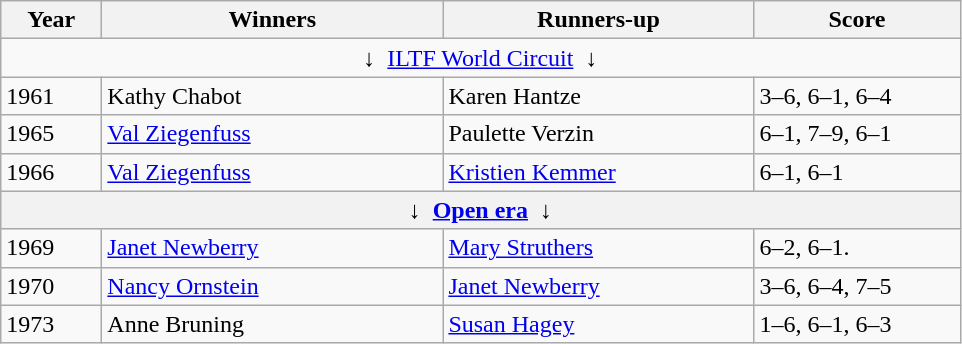<table class="wikitable sortable">
<tr>
<th style="width:60px;">Year</th>
<th style="width:220px;">Winners</th>
<th style="width:200px;">Runners-up</th>
<th style="width:130px;">Score</th>
</tr>
<tr>
<td colspan=4 align=center>↓  <a href='#'>ILTF World Circuit</a>  ↓</td>
</tr>
<tr>
<td>1961</td>
<td> Kathy Chabot</td>
<td> Karen Hantze</td>
<td>3–6, 6–1, 6–4</td>
</tr>
<tr>
<td>1965</td>
<td> <a href='#'>Val Ziegenfuss</a></td>
<td> Paulette Verzin</td>
<td>6–1, 7–9, 6–1</td>
</tr>
<tr>
<td>1966</td>
<td> <a href='#'>Val Ziegenfuss</a></td>
<td> <a href='#'>Kristien Kemmer</a></td>
<td>6–1, 6–1</td>
</tr>
<tr>
<th colspan=4 align=center>↓  <a href='#'>Open era</a>  ↓</th>
</tr>
<tr>
<td>1969</td>
<td> <a href='#'>Janet Newberry</a></td>
<td> <a href='#'>Mary Struthers</a></td>
<td>6–2, 6–1.</td>
</tr>
<tr>
<td>1970</td>
<td> <a href='#'>Nancy Ornstein</a></td>
<td> <a href='#'>Janet Newberry</a></td>
<td>3–6, 6–4, 7–5</td>
</tr>
<tr>
<td>1973</td>
<td> Anne Bruning</td>
<td> <a href='#'>Susan Hagey</a></td>
<td>1–6, 6–1, 6–3</td>
</tr>
</table>
